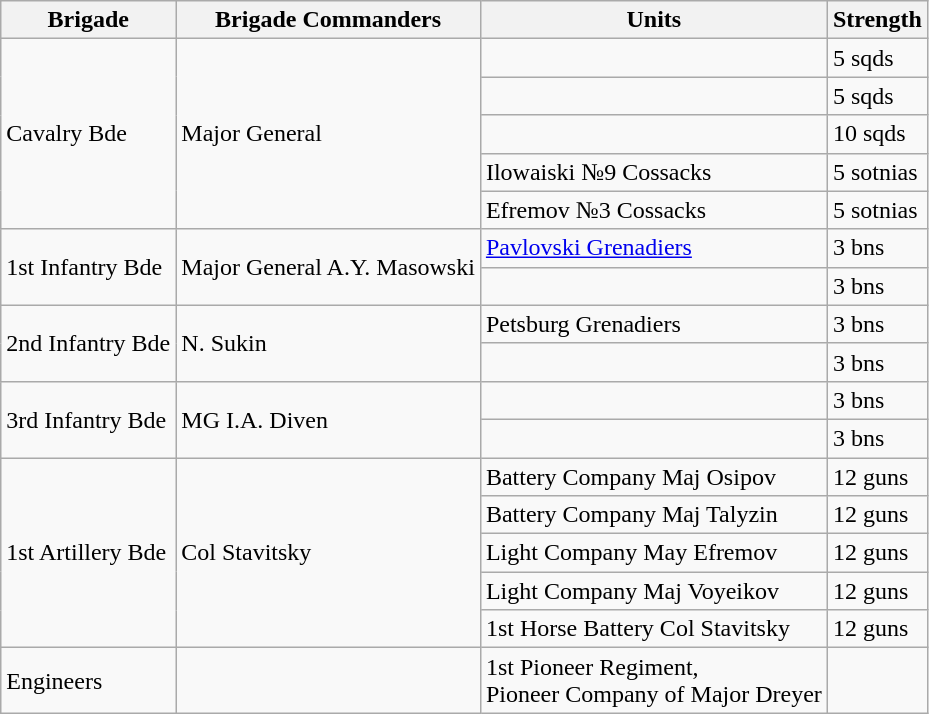<table class="wikitable">
<tr>
<th>Brigade</th>
<th>Brigade Commanders</th>
<th>Units</th>
<th>Strength</th>
</tr>
<tr>
<td rowspan="5">Cavalry Bde</td>
<td rowspan="5">Major General </td>
<td></td>
<td>5 sqds</td>
</tr>
<tr>
<td></td>
<td>5 sqds</td>
</tr>
<tr>
<td></td>
<td>10 sqds</td>
</tr>
<tr>
<td>Ilowaiski №9 Cossacks</td>
<td>5 sotnias</td>
</tr>
<tr>
<td>Efremov №3 Cossacks</td>
<td>5 sotnias</td>
</tr>
<tr>
<td rowspan="2">1st Infantry Bde</td>
<td rowspan="2">Major General A.Y. Masowski</td>
<td><a href='#'>Pavlovski Grenadiers</a></td>
<td>3 bns</td>
</tr>
<tr>
<td></td>
<td>3 bns</td>
</tr>
<tr>
<td rowspan="2">2nd Infantry Bde</td>
<td rowspan="2">N. Sukin</td>
<td>Petsburg Grenadiers</td>
<td>3 bns</td>
</tr>
<tr>
<td></td>
<td>3 bns</td>
</tr>
<tr>
<td rowspan="2">3rd Infantry Bde</td>
<td rowspan="2">MG I.A. Diven</td>
<td></td>
<td>3 bns</td>
</tr>
<tr>
<td></td>
<td>3 bns</td>
</tr>
<tr>
<td rowspan="5">1st Artillery Bde</td>
<td rowspan="5">Col Stavitsky</td>
<td>Battery Company Maj Osipov</td>
<td>12 guns</td>
</tr>
<tr>
<td>Battery Company Maj Talyzin</td>
<td>12 guns</td>
</tr>
<tr>
<td>Light Company May Efremov</td>
<td>12 guns</td>
</tr>
<tr>
<td>Light Company Maj Voyeikov</td>
<td>12 guns</td>
</tr>
<tr>
<td>1st Horse Battery Col Stavitsky</td>
<td>12 guns</td>
</tr>
<tr>
<td>Engineers</td>
<td></td>
<td>1st Pioneer Regiment,<br>Pioneer Company of Major Dreyer</td>
<td></td>
</tr>
</table>
